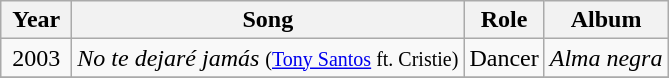<table class="wikitable">
<tr>
<th align="center" valign="top" width="40">Year</th>
<th align="left" valign="top">Song</th>
<th align="left" valign="top">Role</th>
<th align="left" valign="top">Album</th>
</tr>
<tr>
<td align="center" valign="top">2003</td>
<td align="left" valign="top"><em>No te dejaré jamás</em> <small>(<a href='#'>Tony Santos</a> ft. Cristie)</small></td>
<td align="left" valign="top">Dancer</td>
<td align="left" valign="top"><em>Alma negra</em></td>
</tr>
<tr>
</tr>
</table>
